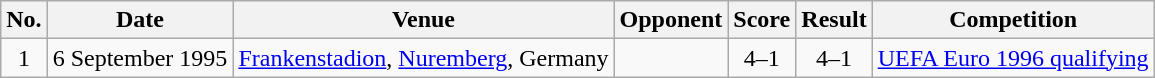<table class="wikitable sortable">
<tr>
<th scope="col">No.</th>
<th scope="col">Date</th>
<th scope="col">Venue</th>
<th scope="col">Opponent</th>
<th scope="col">Score</th>
<th scope="col">Result</th>
<th scope="col">Competition</th>
</tr>
<tr>
<td align="center">1</td>
<td>6 September 1995</td>
<td><a href='#'>Frankenstadion</a>, <a href='#'>Nuremberg</a>, Germany</td>
<td></td>
<td align="center">4–1</td>
<td align="center">4–1</td>
<td><a href='#'>UEFA Euro 1996 qualifying</a></td>
</tr>
</table>
